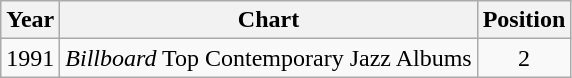<table class="wikitable">
<tr>
<th>Year</th>
<th>Chart</th>
<th>Position</th>
</tr>
<tr>
<td>1991</td>
<td><em>Billboard</em> Top Contemporary Jazz Albums</td>
<td align="center">2</td>
</tr>
</table>
